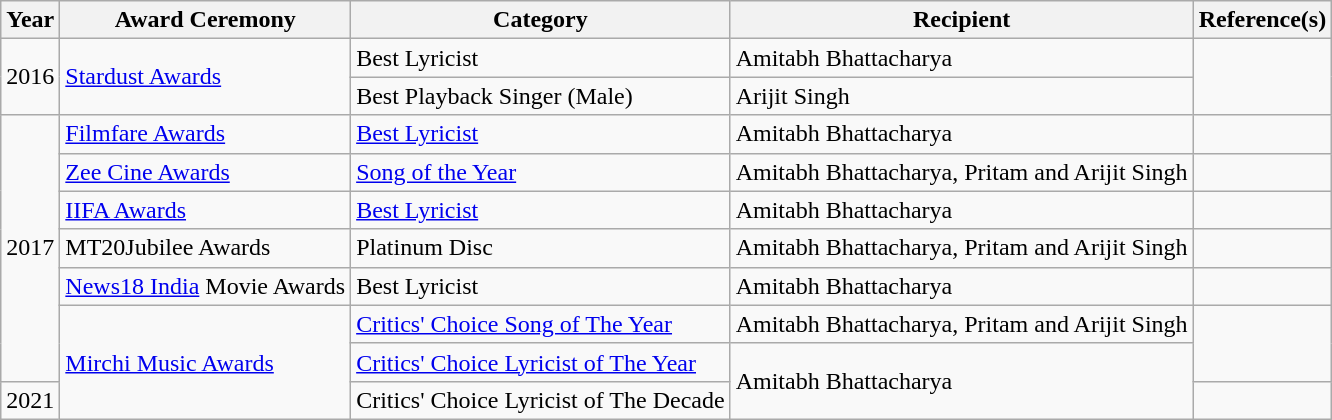<table class="wikitable">
<tr>
<th>Year</th>
<th>Award Ceremony</th>
<th>Category</th>
<th>Recipient<br></th>
<th>Reference(s)</th>
</tr>
<tr>
<td rowspan="2">2016</td>
<td rowspan="2"><a href='#'>Stardust Awards</a></td>
<td>Best Lyricist</td>
<td>Amitabh Bhattacharya<br></td>
<td rowspan="2"></td>
</tr>
<tr>
<td>Best Playback Singer (Male)</td>
<td>Arijit Singh</td>
</tr>
<tr>
<td rowspan="7">2017</td>
<td><a href='#'>Filmfare Awards</a></td>
<td><a href='#'>Best Lyricist</a></td>
<td>Amitabh Bhattacharya</td>
<td></td>
</tr>
<tr>
<td><a href='#'>Zee Cine Awards</a></td>
<td><a href='#'>Song of the Year</a></td>
<td>Amitabh Bhattacharya, Pritam and Arijit Singh</td>
<td></td>
</tr>
<tr>
<td><a href='#'>IIFA Awards</a></td>
<td><a href='#'>Best Lyricist</a></td>
<td>Amitabh Bhattacharya</td>
<td></td>
</tr>
<tr>
<td>MT20Jubilee Awards</td>
<td>Platinum Disc</td>
<td>Amitabh Bhattacharya, Pritam and Arijit Singh</td>
<td></td>
</tr>
<tr>
<td><a href='#'>News18 India</a> Movie Awards</td>
<td>Best Lyricist</td>
<td>Amitabh Bhattacharya</td>
<td></td>
</tr>
<tr>
<td rowspan="3"><a href='#'>Mirchi Music Awards</a></td>
<td><a href='#'>Critics' Choice Song of The Year</a></td>
<td>Amitabh Bhattacharya, Pritam and Arijit Singh</td>
<td rowspan="2"></td>
</tr>
<tr>
<td><a href='#'>Critics' Choice Lyricist of The Year</a></td>
<td rowspan="2">Amitabh Bhattacharya</td>
</tr>
<tr>
<td rowspan="1">2021</td>
<td Mirchi Music Award for Lyricist of the Decade>Critics' Choice Lyricist of The Decade</td>
<td></td>
</tr>
</table>
